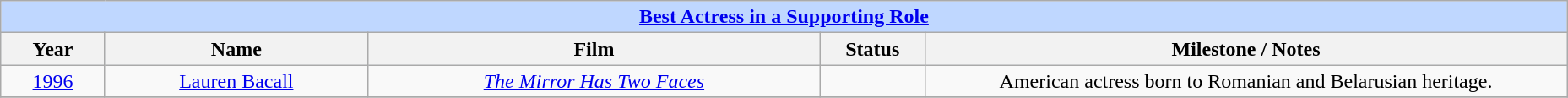<table class="wikitable" style="text-align: center">
<tr ---- bgcolor="#bfd7ff">
<td colspan=6 align=center><strong><a href='#'>Best Actress in a Supporting Role</a></strong></td>
</tr>
<tr ---- bgcolor="#ebf5ff">
<th style="width:075px;">Year</th>
<th style="width:200px;">Name</th>
<th style="width:350px;">Film</th>
<th style="width:075px;">Status</th>
<th style="width:500px;">Milestone / Notes</th>
</tr>
<tr>
<td><a href='#'>1996</a></td>
<td><a href='#'>Lauren Bacall</a></td>
<td><em><a href='#'>The Mirror Has Two Faces</a></em></td>
<td></td>
<td>American actress born to Romanian and Belarusian heritage.</td>
</tr>
<tr>
</tr>
</table>
